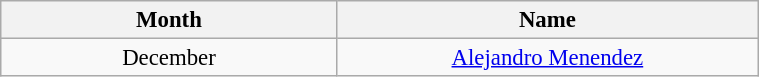<table class="wikitable" style="font-size:95%; width:40%; text-align:center">
<tr>
<th style="width:20%;">Month</th>
<th style="width:25%;">Name</th>
</tr>
<tr>
<td>December</td>
<td><a href='#'>Alejandro Menendez</a></td>
</tr>
</table>
